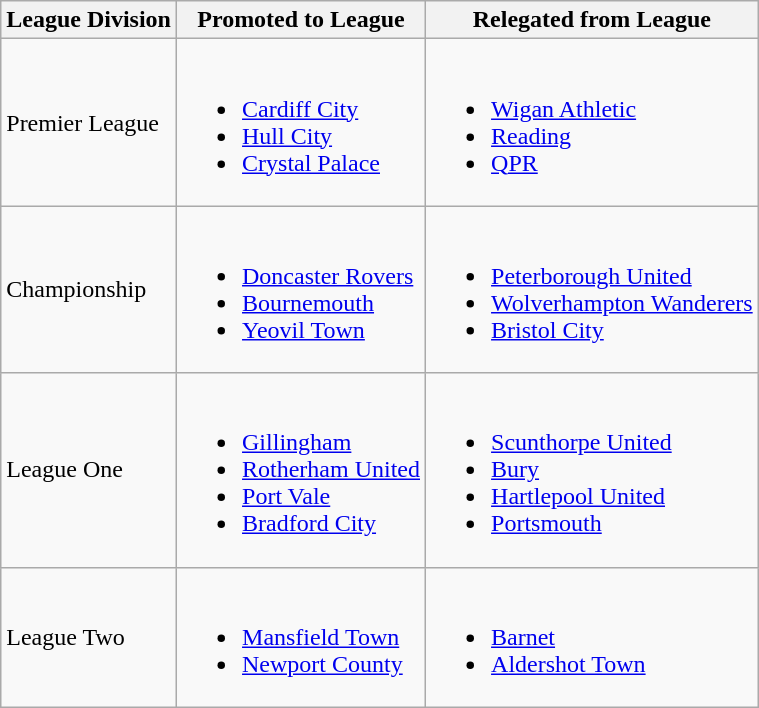<table class="wikitable">
<tr>
<th>League Division</th>
<th>Promoted to League </th>
<th>Relegated from League </th>
</tr>
<tr>
<td>Premier League</td>
<td><br><ul><li><a href='#'>Cardiff City</a> </li><li><a href='#'>Hull City</a> </li><li><a href='#'>Crystal Palace</a> </li></ul></td>
<td><br><ul><li><a href='#'>Wigan Athletic</a> </li><li><a href='#'>Reading</a> </li><li><a href='#'>QPR</a> </li></ul></td>
</tr>
<tr>
<td>Championship</td>
<td><br><ul><li><a href='#'>Doncaster Rovers</a> </li><li><a href='#'>Bournemouth</a> </li><li><a href='#'>Yeovil Town</a> </li></ul></td>
<td><br><ul><li><a href='#'>Peterborough United</a> </li><li><a href='#'>Wolverhampton Wanderers</a> </li><li><a href='#'>Bristol City</a> </li></ul></td>
</tr>
<tr>
<td>League One</td>
<td><br><ul><li><a href='#'>Gillingham</a> </li><li><a href='#'>Rotherham United</a> </li><li><a href='#'>Port Vale</a> </li><li><a href='#'>Bradford City</a> </li></ul></td>
<td><br><ul><li><a href='#'>Scunthorpe United</a> </li><li><a href='#'>Bury</a> </li><li><a href='#'>Hartlepool United</a> </li><li><a href='#'>Portsmouth</a> </li></ul></td>
</tr>
<tr>
<td>League Two</td>
<td><br><ul><li><a href='#'>Mansfield Town</a> </li><li><a href='#'>Newport County</a> </li></ul></td>
<td><br><ul><li><a href='#'>Barnet</a> </li><li><a href='#'>Aldershot Town</a> </li></ul></td>
</tr>
</table>
